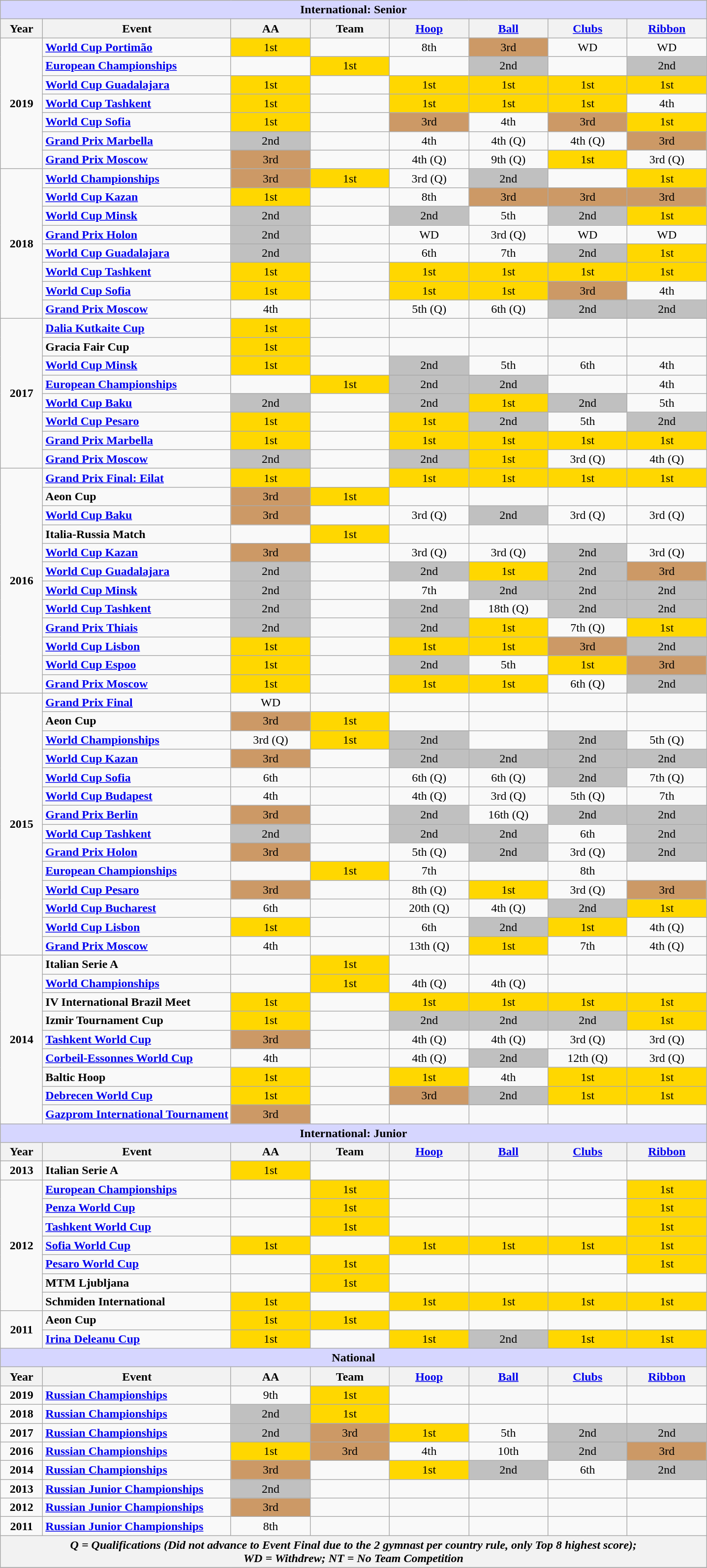<table class="wikitable" style="text-align:center; font-size: 100%;">
<tr>
<th align=center colspan=8 style="background-color: #D6D6FF; "><strong>International: Senior</strong></th>
</tr>
<tr>
<th>Year</th>
<th>Event</th>
<th width="100">AA</th>
<th width="100">Team</th>
<th width="100"><a href='#'>Hoop</a></th>
<th width="100"><a href='#'>Ball</a></th>
<th width="100"><a href='#'>Clubs</a></th>
<th width="100"><a href='#'>Ribbon</a></th>
</tr>
<tr>
<td rowspan="7"><strong>2019</strong></td>
<td align=left><strong><a href='#'>World Cup Portimão</a></strong></td>
<td bgcolor=gold>1st</td>
<td></td>
<td>8th</td>
<td bgcolor=CC9966>3rd</td>
<td>WD</td>
<td>WD</td>
</tr>
<tr>
<td align=left><strong><a href='#'>European Championships</a></strong></td>
<td></td>
<td bgcolor=gold>1st</td>
<td></td>
<td bgcolor=silver>2nd</td>
<td></td>
<td bgcolor=silver>2nd</td>
</tr>
<tr>
<td align=left><strong><a href='#'>World Cup Guadalajara</a></strong></td>
<td bgcolor=gold>1st</td>
<td></td>
<td bgcolor=gold>1st</td>
<td bgcolor=gold>1st</td>
<td bgcolor=gold>1st</td>
<td bgcolor=gold>1st</td>
</tr>
<tr>
<td align=left><strong><a href='#'>World Cup Tashkent</a></strong></td>
<td bgcolor=gold>1st</td>
<td></td>
<td bgcolor=gold>1st</td>
<td bgcolor=gold>1st</td>
<td bgcolor=gold>1st</td>
<td>4th</td>
</tr>
<tr>
<td align=left><strong><a href='#'>World Cup Sofia</a></strong></td>
<td bgcolor=gold>1st</td>
<td></td>
<td bgcolor=CC9966>3rd</td>
<td>4th</td>
<td bgcolor=CC9966>3rd</td>
<td bgcolor=gold>1st</td>
</tr>
<tr>
<td align=left><strong><a href='#'>Grand Prix Marbella</a></strong></td>
<td bgcolor=silver>2nd</td>
<td></td>
<td>4th</td>
<td>4th (Q)</td>
<td>4th (Q)</td>
<td bgcolor=CC9966>3rd</td>
</tr>
<tr>
<td align=left><strong><a href='#'>Grand Prix Moscow</a></strong></td>
<td bgcolor=CC9966>3rd</td>
<td></td>
<td>4th (Q)</td>
<td>9th (Q)</td>
<td bgcolor=gold>1st</td>
<td>3rd (Q)</td>
</tr>
<tr>
<td rowspan="8"><strong>2018</strong></td>
<td align=left><strong><a href='#'>World Championships</a></strong></td>
<td bgcolor=CC9966>3rd</td>
<td bgcolor=gold>1st</td>
<td>3rd (Q)</td>
<td bgcolor=silver>2nd</td>
<td></td>
<td bgcolor=gold>1st</td>
</tr>
<tr>
<td align=left><strong><a href='#'>World Cup Kazan</a></strong></td>
<td bgcolor=gold>1st</td>
<td></td>
<td>8th</td>
<td bgcolor=CC9966>3rd</td>
<td bgcolor=CC9966>3rd</td>
<td bgcolor=CC9966>3rd</td>
</tr>
<tr>
<td align=left><strong><a href='#'>World Cup Minsk</a></strong></td>
<td bgcolor=silver>2nd</td>
<td></td>
<td bgcolor=silver>2nd</td>
<td>5th</td>
<td bgcolor=silver>2nd</td>
<td bgcolor=gold>1st</td>
</tr>
<tr>
<td align=left><strong><a href='#'>Grand Prix Holon</a></strong></td>
<td bgcolor=silver>2nd</td>
<td></td>
<td>WD</td>
<td>3rd (Q)</td>
<td>WD</td>
<td>WD</td>
</tr>
<tr>
<td align=left><strong><a href='#'>World Cup Guadalajara</a></strong></td>
<td bgcolor=silver>2nd</td>
<td></td>
<td>6th</td>
<td>7th</td>
<td bgcolor=silver>2nd</td>
<td bgcolor=gold>1st</td>
</tr>
<tr>
<td align="left"><strong><a href='#'>World Cup Tashkent</a></strong></td>
<td bgcolor=gold>1st</td>
<td></td>
<td bgcolor=gold>1st</td>
<td bgcolor=gold>1st</td>
<td bgcolor=gold>1st</td>
<td bgcolor=gold>1st</td>
</tr>
<tr>
<td align="left"><strong><a href='#'>World Cup Sofia</a></strong></td>
<td bgcolor=gold>1st</td>
<td></td>
<td bgcolor=gold>1st</td>
<td bgcolor=gold>1st</td>
<td bgcolor=CC9966>3rd</td>
<td>4th</td>
</tr>
<tr>
<td align="left"><strong><a href='#'>Grand Prix Moscow</a></strong></td>
<td>4th</td>
<td></td>
<td>5th (Q)</td>
<td>6th (Q)</td>
<td bgcolor=silver>2nd</td>
<td bgcolor=silver>2nd</td>
</tr>
<tr>
<td rowspan="8"><strong>2017</strong></td>
<td align="left"><strong><a href='#'>Dalia Kutkaite Cup</a></strong></td>
<td bgcolor=gold>1st</td>
<td></td>
<td></td>
<td></td>
<td></td>
<td></td>
</tr>
<tr>
<td align="left"><strong>Gracia Fair Cup</strong></td>
<td bgcolor=gold>1st</td>
<td></td>
<td></td>
<td></td>
<td></td>
<td></td>
</tr>
<tr>
<td align=left><strong><a href='#'>World Cup Minsk</a></strong></td>
<td bgcolor=gold>1st</td>
<td></td>
<td bgcolor=silver>2nd</td>
<td>5th</td>
<td>6th</td>
<td>4th</td>
</tr>
<tr>
<td align=left><strong><a href='#'>European Championships</a></strong></td>
<td></td>
<td bgcolor=gold>1st</td>
<td bgcolor=silver>2nd</td>
<td bgcolor=silver>2nd</td>
<td></td>
<td>4th</td>
</tr>
<tr>
<td align=left><strong><a href='#'>World Cup Baku</a></strong></td>
<td bgcolor=silver>2nd</td>
<td></td>
<td bgcolor=silver>2nd</td>
<td bgcolor=gold>1st</td>
<td bgcolor=silver>2nd</td>
<td>5th</td>
</tr>
<tr>
<td align=left><strong><a href='#'>World Cup Pesaro</a></strong></td>
<td bgcolor=gold>1st</td>
<td></td>
<td bgcolor=gold>1st</td>
<td bgcolor=silver>2nd</td>
<td>5th</td>
<td bgcolor=silver>2nd</td>
</tr>
<tr>
<td align=left><strong><a href='#'>Grand Prix Marbella</a></strong></td>
<td bgcolor=gold>1st</td>
<td></td>
<td bgcolor=gold>1st</td>
<td bgcolor=gold>1st</td>
<td bgcolor=gold>1st</td>
<td bgcolor=gold>1st</td>
</tr>
<tr>
<td align=left><strong><a href='#'>Grand Prix Moscow</a></strong></td>
<td bgcolor=silver>2nd</td>
<td></td>
<td bgcolor=silver>2nd</td>
<td bgcolor=gold>1st</td>
<td>3rd (Q)</td>
<td>4th (Q)</td>
</tr>
<tr>
<td width="50" rowspan="12"><strong>2016</strong></td>
<td align=left><strong><a href='#'>Grand Prix Final: Eilat</a></strong></td>
<td bgcolor=gold>1st</td>
<td></td>
<td bgcolor=gold>1st</td>
<td bgcolor=gold>1st</td>
<td bgcolor=gold>1st</td>
<td bgcolor=gold>1st</td>
</tr>
<tr>
<td align=left><strong>Aeon Cup</strong></td>
<td bgcolor=CC9966>3rd</td>
<td bgcolor=gold>1st</td>
<td></td>
<td></td>
<td></td>
<td></td>
</tr>
<tr>
<td align=left><strong><a href='#'>World Cup Baku</a></strong></td>
<td bgcolor=CC9966>3rd</td>
<td></td>
<td>3rd (Q)</td>
<td bgcolor=silver>2nd</td>
<td>3rd (Q)</td>
<td>3rd (Q)</td>
</tr>
<tr>
<td align=left><strong>Italia-Russia Match</strong></td>
<td></td>
<td bgcolor=gold>1st</td>
<td></td>
<td></td>
<td></td>
<td></td>
</tr>
<tr>
<td align=left><strong><a href='#'>World Cup Kazan</a></strong></td>
<td bgcolor=CC9966>3rd</td>
<td></td>
<td>3rd (Q)</td>
<td>3rd (Q)</td>
<td bgcolor=silver>2nd</td>
<td>3rd (Q)</td>
</tr>
<tr>
<td align=left><strong><a href='#'>World Cup Guadalajara</a></strong></td>
<td bgcolor=silver>2nd</td>
<td></td>
<td bgcolor=silver>2nd</td>
<td bgcolor=gold>1st</td>
<td bgcolor=silver>2nd</td>
<td bgcolor=CC9966>3rd</td>
</tr>
<tr>
<td align=left><strong><a href='#'>World Cup Minsk</a></strong></td>
<td bgcolor=silver>2nd</td>
<td></td>
<td>7th</td>
<td bgcolor=silver>2nd</td>
<td bgcolor=silver>2nd</td>
<td bgcolor=silver>2nd</td>
</tr>
<tr>
<td align=left><strong><a href='#'>World Cup Tashkent</a></strong></td>
<td bgcolor=silver>2nd</td>
<td></td>
<td bgcolor=silver>2nd</td>
<td>18th (Q)</td>
<td bgcolor=silver>2nd</td>
<td bgcolor=silver>2nd</td>
</tr>
<tr>
<td align=left><strong><a href='#'>Grand Prix Thiais</a></strong></td>
<td bgcolor=silver>2nd</td>
<td></td>
<td bgcolor=silver>2nd</td>
<td bgcolor=gold>1st</td>
<td>7th (Q)</td>
<td bgcolor=gold>1st</td>
</tr>
<tr>
<td align=left><strong><a href='#'>World Cup Lisbon</a></strong></td>
<td bgcolor=gold>1st</td>
<td></td>
<td bgcolor=gold>1st</td>
<td bgcolor=gold>1st</td>
<td bgcolor=CC9966>3rd</td>
<td bgcolor=silver>2nd</td>
</tr>
<tr>
<td align=left><strong><a href='#'>World Cup Espoo</a></strong></td>
<td bgcolor=gold>1st</td>
<td></td>
<td bgcolor=silver>2nd</td>
<td>5th</td>
<td bgcolor=gold>1st</td>
<td bgcolor=CC9966>3rd</td>
</tr>
<tr>
<td align=left><strong><a href='#'>Grand Prix Moscow</a></strong></td>
<td bgcolor=gold>1st</td>
<td></td>
<td bgcolor=gold>1st</td>
<td bgcolor=gold>1st</td>
<td>6th (Q)</td>
<td bgcolor=silver>2nd</td>
</tr>
<tr>
<td width="50" rowspan="14"><strong>2015</strong></td>
<td align=left><strong><a href='#'>Grand Prix Final</a></strong></td>
<td>WD</td>
<td></td>
<td></td>
<td></td>
<td></td>
<td></td>
</tr>
<tr>
<td align=left><strong>Aeon Cup</strong></td>
<td bgcolor=CC9966>3rd</td>
<td bgcolor=gold>1st</td>
<td></td>
<td></td>
<td></td>
<td></td>
</tr>
<tr>
<td align=left><strong><a href='#'>World Championships</a></strong></td>
<td>3rd (Q)</td>
<td bgcolor=gold>1st</td>
<td bgcolor=silver>2nd</td>
<td></td>
<td bgcolor=silver>2nd</td>
<td>5th (Q)</td>
</tr>
<tr>
<td align=left><strong><a href='#'>World Cup Kazan</a></strong></td>
<td bgcolor=CC9966>3rd</td>
<td></td>
<td bgcolor=silver>2nd</td>
<td bgcolor=silver>2nd</td>
<td bgcolor=silver>2nd</td>
<td bgcolor=silver>2nd</td>
</tr>
<tr>
<td align=left><strong><a href='#'>World Cup Sofia</a></strong></td>
<td>6th</td>
<td></td>
<td>6th (Q)</td>
<td>6th (Q)</td>
<td bgcolor=silver>2nd</td>
<td>7th (Q)</td>
</tr>
<tr>
<td align=left><strong><a href='#'>World Cup Budapest</a></strong></td>
<td>4th</td>
<td></td>
<td>4th (Q)</td>
<td>3rd (Q)</td>
<td>5th (Q)</td>
<td>7th</td>
</tr>
<tr>
<td align=left><strong><a href='#'>Grand Prix Berlin</a></strong></td>
<td bgcolor=CC9966>3rd</td>
<td></td>
<td bgcolor=silver>2nd</td>
<td>16th (Q)</td>
<td bgcolor=silver>2nd</td>
<td bgcolor=silver>2nd</td>
</tr>
<tr>
<td align=left><strong><a href='#'>World Cup Tashkent</a></strong></td>
<td bgcolor=silver>2nd</td>
<td></td>
<td bgcolor=silver>2nd</td>
<td bgcolor=silver>2nd</td>
<td>6th</td>
<td bgcolor=silver>2nd</td>
</tr>
<tr>
<td align=left><strong><a href='#'>Grand Prix Holon</a></strong></td>
<td bgcolor="#cc9966">3rd</td>
<td></td>
<td>5th (Q)</td>
<td bgcolor=silver>2nd</td>
<td>3rd (Q)</td>
<td bgcolor=silver>2nd</td>
</tr>
<tr>
<td align=left><strong><a href='#'>European Championships</a></strong></td>
<td></td>
<td bgcolor=gold>1st</td>
<td>7th</td>
<td></td>
<td>8th</td>
<td></td>
</tr>
<tr>
<td align=left><strong><a href='#'>World Cup Pesaro</a></strong></td>
<td bgcolor=CC9966>3rd</td>
<td></td>
<td>8th (Q)</td>
<td bgcolor=gold>1st</td>
<td>3rd (Q)</td>
<td bgcolor=CC9966>3rd</td>
</tr>
<tr>
<td align=left><strong><a href='#'>World Cup Bucharest</a></strong></td>
<td>6th</td>
<td></td>
<td>20th (Q)</td>
<td>4th (Q)</td>
<td bgcolor=silver>2nd</td>
<td bgcolor=gold>1st</td>
</tr>
<tr>
<td align=left><strong><a href='#'>World Cup Lisbon</a></strong></td>
<td bgcolor=gold>1st</td>
<td></td>
<td>6th</td>
<td bgcolor=silver>2nd</td>
<td bgcolor=gold>1st</td>
<td>4th (Q)</td>
</tr>
<tr>
<td align=left><strong><a href='#'>Grand Prix Moscow</a></strong></td>
<td>4th</td>
<td></td>
<td>13th (Q)</td>
<td bgcolor=gold>1st</td>
<td>7th</td>
<td>4th (Q)</td>
</tr>
<tr>
<td width="50" rowspan="9"><strong>2014</strong></td>
<td align=left><strong>Italian Serie A</strong></td>
<td></td>
<td bgcolor=gold>1st</td>
<td></td>
<td></td>
<td></td>
<td></td>
</tr>
<tr>
<td align=left><strong><a href='#'>World Championships</a></strong></td>
<td></td>
<td bgcolor=gold>1st</td>
<td>4th (Q)</td>
<td>4th (Q)</td>
<td></td>
<td></td>
</tr>
<tr>
<td align=left><strong>IV International Brazil Meet</strong></td>
<td bgcolor=gold>1st</td>
<td></td>
<td bgcolor=gold>1st</td>
<td bgcolor=gold>1st</td>
<td bgcolor=gold>1st</td>
<td bgcolor=gold>1st</td>
</tr>
<tr>
<td align=left><strong>Izmir Tournament Cup</strong></td>
<td bgcolor=gold>1st</td>
<td></td>
<td bgcolor=silver>2nd</td>
<td bgcolor=silver>2nd</td>
<td bgcolor=silver>2nd</td>
<td bgcolor=gold>1st</td>
</tr>
<tr>
<td align=left><strong><a href='#'>Tashkent World Cup</a></strong></td>
<td bgcolor=CC9966>3rd</td>
<td></td>
<td>4th (Q)</td>
<td>4th (Q)</td>
<td>3rd (Q)</td>
<td>3rd (Q)</td>
</tr>
<tr>
<td align=left><strong><a href='#'>Corbeil-Essonnes World Cup</a></strong></td>
<td>4th</td>
<td></td>
<td>4th (Q)</td>
<td bgcolor=silver>2nd</td>
<td>12th (Q)</td>
<td>3rd (Q)</td>
</tr>
<tr>
<td align=left><strong>Baltic Hoop</strong></td>
<td bgcolor=gold>1st</td>
<td></td>
<td bgcolor=gold>1st</td>
<td>4th</td>
<td bgcolor=gold>1st</td>
<td bgcolor=gold>1st</td>
</tr>
<tr>
<td align=left><strong><a href='#'>Debrecen World Cup</a></strong></td>
<td bgcolor=gold>1st</td>
<td></td>
<td bgcolor=CC9966>3rd</td>
<td bgcolor=silver>2nd</td>
<td bgcolor=gold>1st</td>
<td bgcolor=gold>1st</td>
</tr>
<tr>
<td align=left><strong><a href='#'>Gazprom International Tournament</a></strong></td>
<td bgcolor=CC9966>3rd</td>
<td></td>
<td></td>
<td></td>
<td></td>
<td></td>
</tr>
<tr>
<th align=center colspan=8 style="background-color: #D6D6FF; "><strong>International: Junior</strong></th>
</tr>
<tr>
<th>Year</th>
<th>Event</th>
<th width="100">AA</th>
<th width="100">Team</th>
<th width="100"><a href='#'>Hoop</a></th>
<th width="100"><a href='#'>Ball</a></th>
<th width="100"><a href='#'>Clubs</a></th>
<th width="100"><a href='#'>Ribbon</a></th>
</tr>
<tr>
<td width="50" rowspan="1"><strong>2013</strong></td>
<td align=left><strong> Italian Serie A </strong></td>
<td bgcolor=gold>1st</td>
<td></td>
<td></td>
<td></td>
<td></td>
<td></td>
</tr>
<tr>
<td width="50" rowspan="7"><strong>2012</strong></td>
<td align=left><strong><a href='#'>European Championships</a></strong></td>
<td></td>
<td bgcolor=gold>1st</td>
<td></td>
<td></td>
<td></td>
<td bgcolor=gold>1st</td>
</tr>
<tr>
<td align=left><strong><a href='#'>Penza World Cup</a></strong></td>
<td></td>
<td bgcolor=gold>1st</td>
<td></td>
<td></td>
<td></td>
<td bgcolor=gold>1st</td>
</tr>
<tr>
<td align=left><strong><a href='#'>Tashkent World Cup</a></strong></td>
<td></td>
<td bgcolor=gold>1st</td>
<td></td>
<td></td>
<td></td>
<td bgcolor=gold>1st</td>
</tr>
<tr>
<td align=left><strong><a href='#'>Sofia World Cup</a></strong></td>
<td bgcolor=gold>1st</td>
<td></td>
<td bgcolor=gold>1st</td>
<td bgcolor=gold>1st</td>
<td bgcolor=gold>1st</td>
<td bgcolor=gold>1st</td>
</tr>
<tr>
<td align=left><strong><a href='#'>Pesaro World Cup</a></strong></td>
<td></td>
<td bgcolor=gold>1st</td>
<td></td>
<td></td>
<td></td>
<td bgcolor=gold>1st</td>
</tr>
<tr>
<td align=left><strong>MTM Ljubljana</strong></td>
<td></td>
<td bgcolor=gold>1st</td>
<td></td>
<td></td>
<td></td>
<td></td>
</tr>
<tr>
<td align=left><strong>Schmiden International</strong></td>
<td bgcolor=gold>1st</td>
<td></td>
<td bgcolor=gold>1st</td>
<td bgcolor=gold>1st</td>
<td bgcolor=gold>1st</td>
<td bgcolor=gold>1st</td>
</tr>
<tr>
<td rowspan="2"><strong>2011</strong></td>
<td align=left><strong>Aeon Cup</strong></td>
<td bgcolor=gold>1st</td>
<td bgcolor=gold>1st</td>
<td></td>
<td></td>
<td></td>
<td></td>
</tr>
<tr>
<td align=left><strong><a href='#'>Irina Deleanu Cup</a></strong></td>
<td bgcolor=gold>1st</td>
<td></td>
<td bgcolor=gold>1st</td>
<td bgcolor=silver>2nd</td>
<td bgcolor=gold>1st</td>
<td bgcolor=gold>1st</td>
</tr>
<tr>
<th align=center colspan=8 style="background-color: #D6D6FF; "><strong>National</strong></th>
</tr>
<tr>
<th>Year</th>
<th>Event</th>
<th width="100">AA</th>
<th width="100">Team</th>
<th width="100"><a href='#'>Hoop</a></th>
<th width="100"><a href='#'>Ball</a></th>
<th width="100"><a href='#'>Clubs</a></th>
<th width="100"><a href='#'>Ribbon</a></th>
</tr>
<tr>
<td width="50" rowspan="1"><strong>2019</strong></td>
<td align=left><strong><a href='#'>Russian  Championships</a></strong></td>
<td>9th</td>
<td bgcolor=gold>1st</td>
<td></td>
<td></td>
<td></td>
<td></td>
</tr>
<tr>
<td width="50" rowspan="1"><strong>2018</strong></td>
<td align=left><strong><a href='#'>Russian  Championships</a></strong></td>
<td bgcolor=silver>2nd</td>
<td bgcolor=gold>1st</td>
<td></td>
<td></td>
<td></td>
<td></td>
</tr>
<tr>
<td width="50" rowspan="1"><strong>2017</strong></td>
<td align=left><strong><a href='#'>Russian Championships</a></strong></td>
<td bgcolor=silver>2nd</td>
<td bgcolor=CC9966>3rd</td>
<td bgcolor=gold>1st</td>
<td>5th</td>
<td bgcolor=silver>2nd</td>
<td bgcolor=silver>2nd</td>
</tr>
<tr>
<td width="50" rowspan="1"><strong>2016</strong></td>
<td align=left><strong><a href='#'>Russian Championships</a></strong></td>
<td bgcolor=gold>1st</td>
<td bgcolor=CC9966>3rd</td>
<td>4th</td>
<td>10th</td>
<td bgcolor=silver>2nd</td>
<td bgcolor=CC9966>3rd</td>
</tr>
<tr>
<td width="50" rowspan="1"><strong>2014</strong></td>
<td align=left><strong><a href='#'>Russian Championships</a></strong></td>
<td bgcolor=CC9966>3rd</td>
<td></td>
<td bgcolor=gold>1st</td>
<td bgcolor=silver>2nd</td>
<td>6th</td>
<td bgcolor=silver>2nd</td>
</tr>
<tr>
<td width="50" rowspan="1"><strong>2013</strong></td>
<td align=left><strong><a href='#'>Russian Junior Championships</a></strong></td>
<td bgcolor=silver>2nd</td>
<td></td>
<td></td>
<td></td>
<td></td>
<td></td>
</tr>
<tr>
<td width="50" rowspan="1"><strong>2012</strong></td>
<td align=left><strong><a href='#'>Russian Junior Championships</a></strong></td>
<td bgcolor=CC9966>3rd</td>
<td></td>
<td></td>
<td></td>
<td></td>
<td></td>
</tr>
<tr>
<td width="50" rowspan="1"><strong>2011</strong></td>
<td align=left><strong><a href='#'>Russian Junior Championships</a></strong></td>
<td>8th</td>
<td></td>
<td></td>
<td></td>
<td></td>
<td></td>
</tr>
<tr>
<th align=center colspan=8><em>Q = Qualifications (Did not advance to Event Final due to the 2 gymnast per country rule, only Top 8 highest score);</em> <br> <em>WD = Withdrew;</em>  <em>NT = No Team Competition</em></th>
</tr>
<tr>
</tr>
</table>
